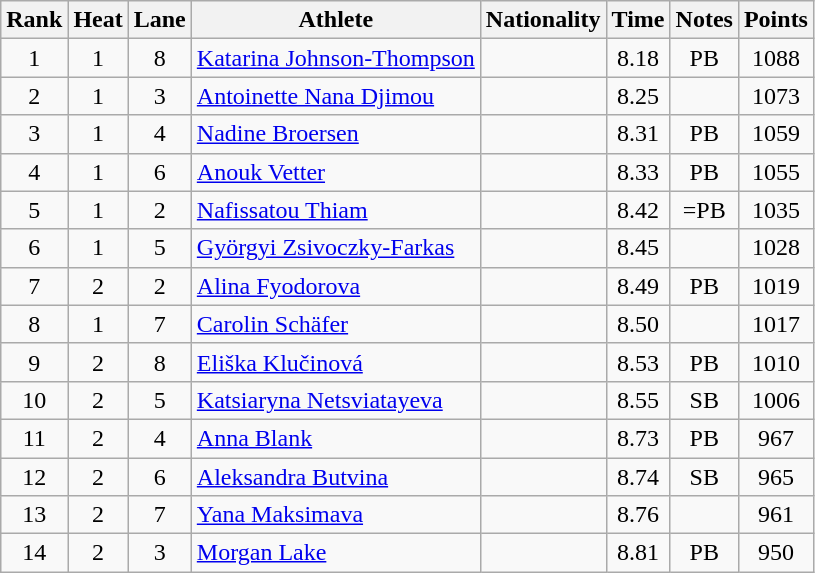<table class="wikitable sortable" style="text-align:center">
<tr>
<th>Rank</th>
<th>Heat</th>
<th>Lane</th>
<th>Athlete</th>
<th>Nationality</th>
<th>Time</th>
<th>Notes</th>
<th>Points</th>
</tr>
<tr>
<td>1</td>
<td>1</td>
<td>8</td>
<td align=left><a href='#'>Katarina Johnson-Thompson</a></td>
<td align=left></td>
<td>8.18</td>
<td>PB</td>
<td>1088</td>
</tr>
<tr>
<td>2</td>
<td>1</td>
<td>3</td>
<td align=left><a href='#'>Antoinette Nana Djimou</a></td>
<td align=left></td>
<td>8.25</td>
<td></td>
<td>1073</td>
</tr>
<tr>
<td>3</td>
<td>1</td>
<td>4</td>
<td align=left><a href='#'>Nadine Broersen</a></td>
<td align=left></td>
<td>8.31</td>
<td>PB</td>
<td>1059</td>
</tr>
<tr>
<td>4</td>
<td>1</td>
<td>6</td>
<td align=left><a href='#'>Anouk Vetter</a></td>
<td align=left></td>
<td>8.33</td>
<td>PB</td>
<td>1055</td>
</tr>
<tr>
<td>5</td>
<td>1</td>
<td>2</td>
<td align=left><a href='#'>Nafissatou Thiam</a></td>
<td align=left></td>
<td>8.42</td>
<td>=PB</td>
<td>1035</td>
</tr>
<tr>
<td>6</td>
<td>1</td>
<td>5</td>
<td align=left><a href='#'>Györgyi Zsivoczky-Farkas</a></td>
<td align=left></td>
<td>8.45</td>
<td></td>
<td>1028</td>
</tr>
<tr>
<td>7</td>
<td>2</td>
<td>2</td>
<td align=left><a href='#'>Alina Fyodorova</a></td>
<td align=left></td>
<td>8.49</td>
<td>PB</td>
<td>1019</td>
</tr>
<tr>
<td>8</td>
<td>1</td>
<td>7</td>
<td align=left><a href='#'>Carolin Schäfer</a></td>
<td align=left></td>
<td>8.50</td>
<td></td>
<td>1017</td>
</tr>
<tr>
<td>9</td>
<td>2</td>
<td>8</td>
<td align=left><a href='#'>Eliška Klučinová</a></td>
<td align=left></td>
<td>8.53</td>
<td>PB</td>
<td>1010</td>
</tr>
<tr>
<td>10</td>
<td>2</td>
<td>5</td>
<td align=left><a href='#'>Katsiaryna Netsviatayeva</a></td>
<td align=left></td>
<td>8.55</td>
<td>SB</td>
<td>1006</td>
</tr>
<tr>
<td>11</td>
<td>2</td>
<td>4</td>
<td align=left><a href='#'>Anna Blank</a></td>
<td align=left></td>
<td>8.73</td>
<td>PB</td>
<td>967</td>
</tr>
<tr>
<td>12</td>
<td>2</td>
<td>6</td>
<td align=left><a href='#'>Aleksandra Butvina</a></td>
<td align=left></td>
<td>8.74</td>
<td>SB</td>
<td>965</td>
</tr>
<tr>
<td>13</td>
<td>2</td>
<td>7</td>
<td align=left><a href='#'>Yana Maksimava</a></td>
<td align=left></td>
<td>8.76</td>
<td></td>
<td>961</td>
</tr>
<tr>
<td>14</td>
<td>2</td>
<td>3</td>
<td align=left><a href='#'>Morgan Lake</a></td>
<td align=left></td>
<td>8.81</td>
<td>PB</td>
<td>950</td>
</tr>
</table>
